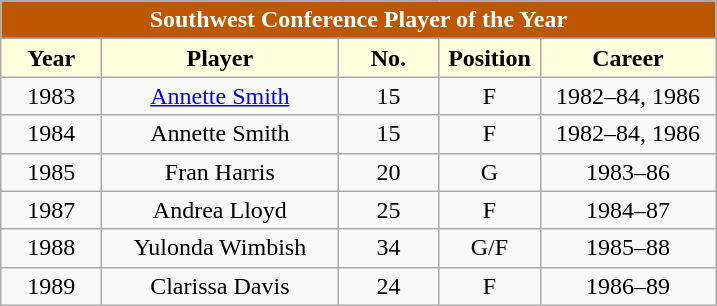<table class="wikitable" style="text-align:center">
<tr>
<td colspan="5" style= "background: #BF5700; color:white"><strong>Southwest Conference Player of the Year</strong></td>
</tr>
<tr>
<th style="width:60px; background: #ffffdd;">Year</th>
<th style="width:150px; background: #ffffdd;">Player</th>
<th style="width:60px; background: #ffffdd;">No.</th>
<th style="width:60px; background: #ffffdd;">Position</th>
<th style="width:110px; background: #ffffdd;">Career</th>
</tr>
<tr>
<td>1983</td>
<td><a href='#'>Annette Smith</a></td>
<td>15</td>
<td>F</td>
<td>1982–84, 1986</td>
</tr>
<tr>
<td>1984</td>
<td>Annette Smith</td>
<td>15</td>
<td>F</td>
<td>1982–84, 1986</td>
</tr>
<tr>
<td>1985</td>
<td>Fran Harris</td>
<td>20</td>
<td>G</td>
<td>1983–86</td>
</tr>
<tr>
<td>1987</td>
<td>Andrea Lloyd</td>
<td>25</td>
<td>F</td>
<td>1984–87</td>
</tr>
<tr>
<td>1988</td>
<td>Yulonda Wimbish</td>
<td>34</td>
<td>G/F</td>
<td>1985–88</td>
</tr>
<tr>
<td>1989</td>
<td>Clarissa Davis</td>
<td>24</td>
<td>F</td>
<td>1986–89</td>
</tr>
</table>
